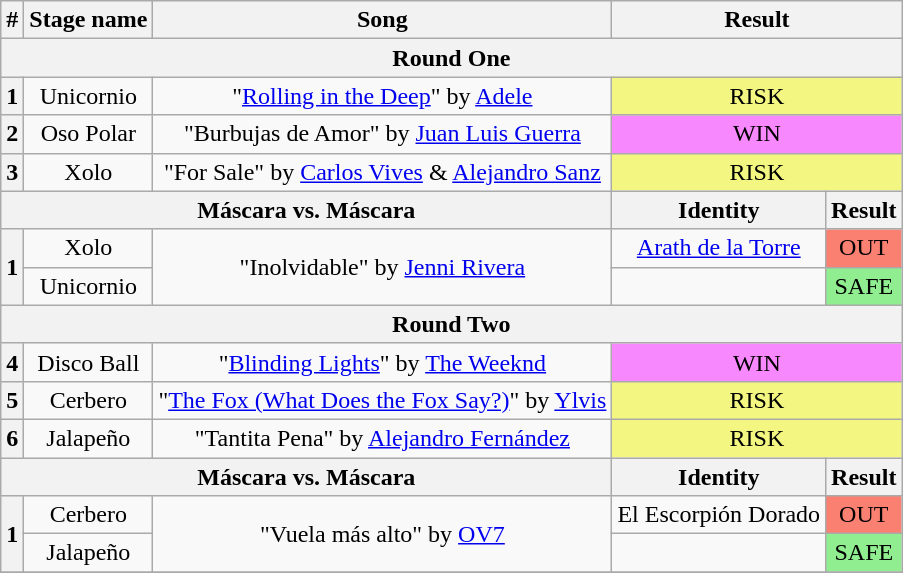<table class="wikitable plainrowheaders" style="text-align: center;">
<tr>
<th>#</th>
<th>Stage name</th>
<th>Song</th>
<th colspan=2>Result</th>
</tr>
<tr>
<th colspan="5">Round One</th>
</tr>
<tr>
<th>1</th>
<td>Unicornio</td>
<td>"<a href='#'>Rolling in the Deep</a>" by <a href='#'>Adele</a></td>
<td colspan=2 bgcolor=#F3F781>RISK</td>
</tr>
<tr>
<th>2</th>
<td>Oso Polar</td>
<td>"Burbujas de Amor" by <a href='#'>Juan Luis Guerra</a></td>
<td colspan=2 bgcolor=#F888FD>WIN</td>
</tr>
<tr>
<th>3</th>
<td>Xolo</td>
<td>"For Sale" by <a href='#'>Carlos Vives</a> & <a href='#'>Alejandro Sanz</a></td>
<td colspan=2 bgcolor=#F3F781>RISK</td>
</tr>
<tr>
<th colspan="3">Máscara vs. Máscara</th>
<th>Identity</th>
<th>Result</th>
</tr>
<tr>
<th rowspan="2">1</th>
<td>Xolo</td>
<td rowspan="2">"Inolvidable" by <a href='#'>Jenni Rivera</a></td>
<td><a href='#'>Arath de la Torre</a></td>
<td bgcolor=salmon>OUT</td>
</tr>
<tr>
<td>Unicornio</td>
<td></td>
<td bgcolor=lightgreen>SAFE</td>
</tr>
<tr>
<th colspan="5">Round Two</th>
</tr>
<tr>
<th>4</th>
<td>Disco Ball</td>
<td>"<a href='#'>Blinding Lights</a>" by <a href='#'>The Weeknd</a></td>
<td colspan=2 bgcolor=#F888FD>WIN</td>
</tr>
<tr>
<th>5</th>
<td>Cerbero</td>
<td>"<a href='#'>The Fox (What Does the Fox Say?)</a>" by <a href='#'>Ylvis</a></td>
<td colspan=2 bgcolor=#F3F781>RISK</td>
</tr>
<tr>
<th>6</th>
<td>Jalapeño</td>
<td>"Tantita Pena" by <a href='#'>Alejandro Fernández</a></td>
<td colspan=2 bgcolor=#F3F781>RISK</td>
</tr>
<tr>
<th colspan="3">Máscara vs. Máscara</th>
<th>Identity</th>
<th>Result</th>
</tr>
<tr>
<th rowspan="2">1</th>
<td>Cerbero</td>
<td rowspan="2">"Vuela más alto" by <a href='#'>OV7</a></td>
<td>El Escorpión Dorado</td>
<td bgcolor=salmon>OUT</td>
</tr>
<tr>
<td>Jalapeño</td>
<td></td>
<td bgcolor=lightgreen>SAFE</td>
</tr>
<tr>
</tr>
</table>
